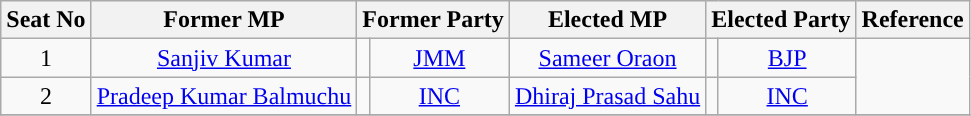<table class="wikitable">
<tr>
<th>Seat No</th>
<th>Former MP</th>
<th colspan=2>Former Party</th>
<th>Elected MP</th>
<th colspan=2>Elected Party</th>
<th>Reference</th>
</tr>
<tr style="text-align:center;">
<td>1</td>
<td><a href='#'>Sanjiv Kumar</a></td>
<td width="1px"></td>
<td><a href='#'>JMM</a></td>
<td><a href='#'>Sameer Oraon</a></td>
<td width="1px"></td>
<td><a href='#'>BJP</a></td>
<td rowspan=2></td>
</tr>
<tr style="text-align:center;">
<td>2</td>
<td><a href='#'>Pradeep Kumar Balmuchu</a></td>
<td width="1px"></td>
<td><a href='#'>INC</a></td>
<td><a href='#'>Dhiraj Prasad Sahu</a></td>
<td width="1px"></td>
<td><a href='#'>INC</a></td>
</tr>
<tr>
</tr>
</table>
